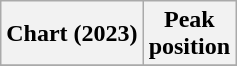<table class="wikitable plainrowheaders" style="text-align:center;">
<tr>
<th scope="col">Chart (2023)</th>
<th scope="col">Peak<br>position</th>
</tr>
<tr>
</tr>
</table>
